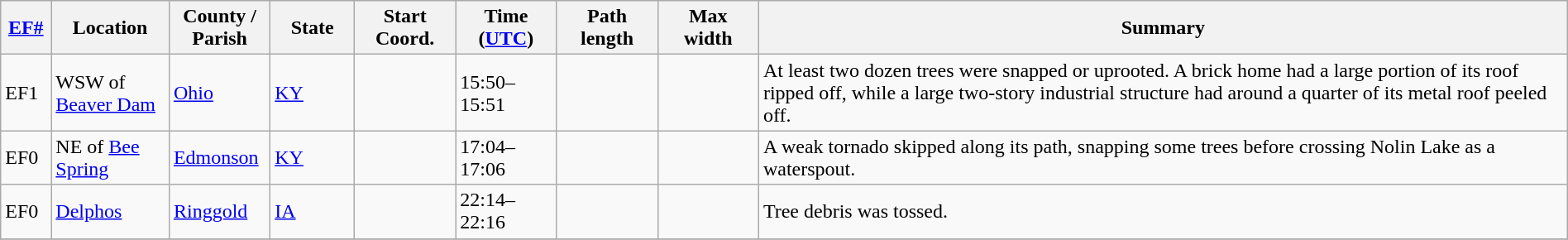<table class="wikitable sortable" style="width:100%;">
<tr>
<th scope="col"  style="width:3%; text-align:center;"><a href='#'>EF#</a></th>
<th scope="col"  style="width:7%; text-align:center;" class="unsortable">Location</th>
<th scope="col"  style="width:6%; text-align:center;" class="unsortable">County / Parish</th>
<th scope="col"  style="width:5%; text-align:center;">State</th>
<th scope="col"  style="width:6%; text-align:center;">Start Coord.</th>
<th scope="col"  style="width:6%; text-align:center;">Time (<a href='#'>UTC</a>)</th>
<th scope="col"  style="width:6%; text-align:center;">Path length</th>
<th scope="col"  style="width:6%; text-align:center;">Max width</th>
<th scope="col" class="unsortable" style="width:48%; text-align:center;">Summary</th>
</tr>
<tr>
<td bgcolor=>EF1</td>
<td>WSW of <a href='#'>Beaver Dam</a></td>
<td><a href='#'>Ohio</a></td>
<td><a href='#'>KY</a></td>
<td></td>
<td>15:50–15:51</td>
<td></td>
<td></td>
<td>At least two dozen trees were snapped or uprooted. A brick home had a large portion of its roof ripped off, while a large two-story industrial structure had around a quarter of its metal roof peeled off.</td>
</tr>
<tr>
<td bgcolor=>EF0</td>
<td>NE of <a href='#'>Bee Spring</a></td>
<td><a href='#'>Edmonson</a></td>
<td><a href='#'>KY</a></td>
<td></td>
<td>17:04–17:06</td>
<td></td>
<td></td>
<td>A weak tornado skipped along its path, snapping some trees before crossing Nolin Lake as a waterspout.</td>
</tr>
<tr>
<td bgcolor=>EF0</td>
<td><a href='#'>Delphos</a></td>
<td><a href='#'>Ringgold</a></td>
<td><a href='#'>IA</a></td>
<td></td>
<td>22:14–22:16</td>
<td></td>
<td></td>
<td>Tree debris was tossed.</td>
</tr>
<tr>
</tr>
</table>
